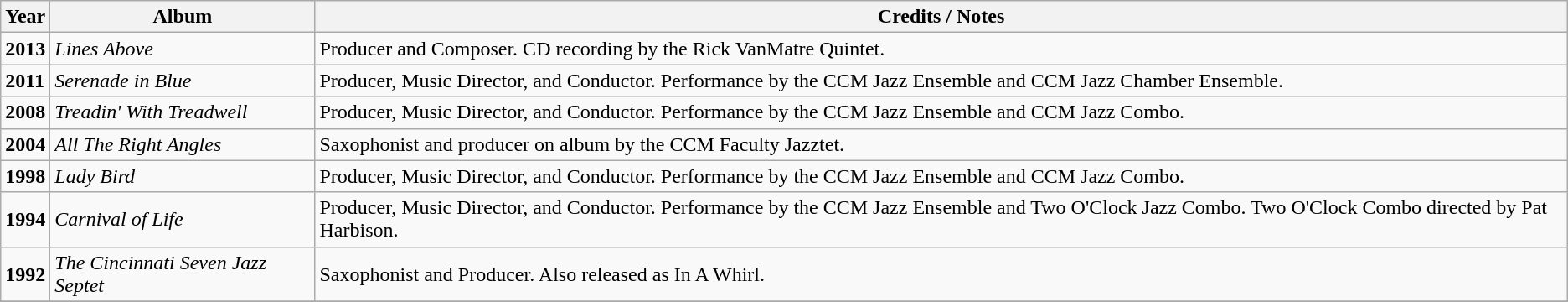<table class="wikitable">
<tr>
<th>Year</th>
<th>Album</th>
<th>Credits / Notes</th>
</tr>
<tr>
<td><strong>2013</strong></td>
<td><em>Lines Above</em></td>
<td>Producer and Composer. CD recording by the Rick VanMatre Quintet.</td>
</tr>
<tr>
<td><strong>2011</strong></td>
<td><em>Serenade in Blue</em></td>
<td>Producer, Music Director, and Conductor. Performance by the CCM Jazz Ensemble and CCM Jazz Chamber Ensemble.</td>
</tr>
<tr>
<td><strong>2008</strong></td>
<td><em>Treadin' With Treadwell</em></td>
<td>Producer, Music Director, and Conductor. Performance by the CCM Jazz Ensemble and CCM Jazz Combo.</td>
</tr>
<tr>
<td><strong>2004</strong></td>
<td><em>All The Right Angles</em></td>
<td>Saxophonist and producer on album by the CCM Faculty Jazztet.</td>
</tr>
<tr>
<td><strong>1998</strong></td>
<td><em>Lady Bird</em></td>
<td>Producer, Music Director, and Conductor. Performance by the CCM Jazz Ensemble and CCM Jazz Combo.</td>
</tr>
<tr>
<td><strong>1994</strong></td>
<td><em>Carnival of Life</em></td>
<td>Producer, Music Director, and Conductor. Performance by the CCM Jazz Ensemble and Two O'Clock Jazz Combo. Two O'Clock Combo directed by Pat Harbison.</td>
</tr>
<tr>
<td><strong>1992</strong></td>
<td><em>The Cincinnati Seven Jazz Septet</em></td>
<td>Saxophonist and Producer. Also released as In A Whirl.</td>
</tr>
<tr>
</tr>
</table>
